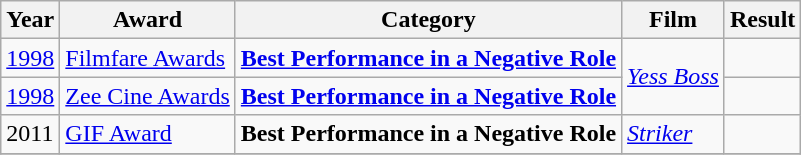<table class="wikitable sortable">
<tr>
<th>Year</th>
<th>Award</th>
<th>Category</th>
<th>Film</th>
<th>Result</th>
</tr>
<tr>
<td><a href='#'>1998</a></td>
<td><a href='#'>Filmfare Awards</a></td>
<td><strong><a href='#'>Best Performance in a Negative Role</a></strong></td>
<td rowspan="2"><em><a href='#'>Yess Boss</a></em></td>
<td></td>
</tr>
<tr>
<td><a href='#'>1998</a></td>
<td><a href='#'>Zee Cine Awards</a></td>
<td><a href='#'><strong>Best Performance in a Negative Role</strong></a></td>
<td></td>
</tr>
<tr>
<td>2011</td>
<td><a href='#'>GIF Award</a></td>
<td><strong>Best Performance in a Negative Role</strong></td>
<td><a href='#'><em>Striker</em></a></td>
<td></td>
</tr>
<tr>
</tr>
</table>
